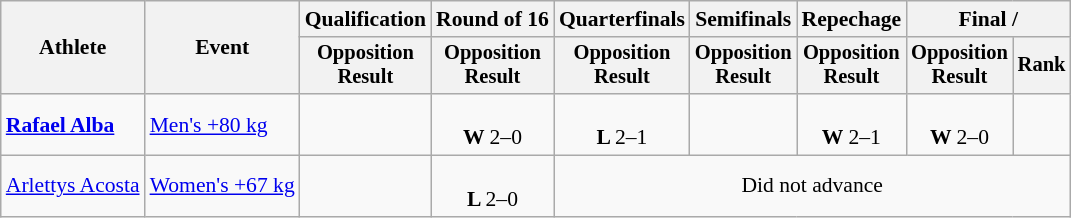<table class=wikitable style=font-size:90%;text-align:center>
<tr>
<th rowspan=2>Athlete</th>
<th rowspan=2>Event</th>
<th>Qualification</th>
<th>Round of 16</th>
<th>Quarterfinals</th>
<th>Semifinals</th>
<th>Repechage</th>
<th colspan=2>Final / </th>
</tr>
<tr style=font-size:95%>
<th>Opposition<br>Result</th>
<th>Opposition<br>Result</th>
<th>Opposition<br>Result</th>
<th>Opposition<br>Result</th>
<th>Opposition<br>Result</th>
<th>Opposition<br>Result</th>
<th>Rank</th>
</tr>
<tr>
<td align=left><strong><a href='#'>Rafael Alba</a></strong></td>
<td align=left><a href='#'>Men's +80 kg</a></td>
<td></td>
<td><br><strong> W </strong>2–0</td>
<td><br><strong> L </strong>2–1</td>
<td></td>
<td><br><strong> W </strong>2–1</td>
<td><br><strong> W </strong>2–0</td>
<td></td>
</tr>
<tr>
<td align=left><a href='#'>Arlettys Acosta</a></td>
<td align=left><a href='#'>Women's +67 kg</a></td>
<td></td>
<td><br><strong> L </strong>2–0</td>
<td colspan="5">Did not advance</td>
</tr>
</table>
